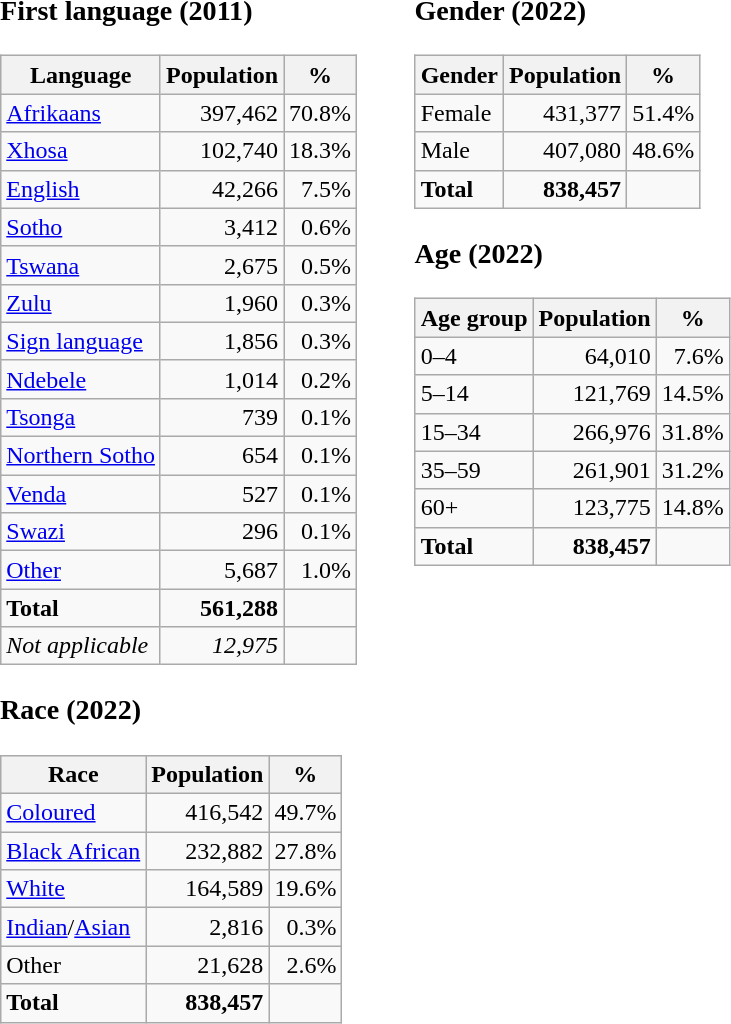<table cellpadding=10>
<tr valign=top>
<td><br><h3>First language (2011)</h3><table class="wikitable" style="text-align:right">
<tr>
<th>Language</th>
<th>Population</th>
<th>%</th>
</tr>
<tr>
<td style="text-align:left"><a href='#'>Afrikaans</a></td>
<td>397,462</td>
<td>70.8%</td>
</tr>
<tr>
<td style="text-align:left"><a href='#'>Xhosa</a></td>
<td>102,740</td>
<td>18.3%</td>
</tr>
<tr>
<td style="text-align:left"><a href='#'>English</a></td>
<td>42,266</td>
<td>7.5%</td>
</tr>
<tr>
<td style="text-align:left"><a href='#'>Sotho</a></td>
<td>3,412</td>
<td>0.6%</td>
</tr>
<tr>
<td style="text-align:left"><a href='#'>Tswana</a></td>
<td>2,675</td>
<td>0.5%</td>
</tr>
<tr>
<td style="text-align:left"><a href='#'>Zulu</a></td>
<td>1,960</td>
<td>0.3%</td>
</tr>
<tr>
<td style="text-align:left"><a href='#'>Sign language</a></td>
<td>1,856</td>
<td>0.3%</td>
</tr>
<tr>
<td style="text-align:left"><a href='#'>Ndebele</a></td>
<td>1,014</td>
<td>0.2%</td>
</tr>
<tr>
<td style="text-align:left"><a href='#'>Tsonga</a></td>
<td>739</td>
<td>0.1%</td>
</tr>
<tr>
<td style="text-align:left"><a href='#'>Northern Sotho</a></td>
<td>654</td>
<td>0.1%</td>
</tr>
<tr>
<td style="text-align:left"><a href='#'>Venda</a></td>
<td>527</td>
<td>0.1%</td>
</tr>
<tr>
<td style="text-align:left"><a href='#'>Swazi</a></td>
<td>296</td>
<td>0.1%</td>
</tr>
<tr>
<td style="text-align:left"><a href='#'>Other</a></td>
<td>5,687</td>
<td>1.0%</td>
</tr>
<tr>
<td style="text-align:left"><strong>Total</strong></td>
<td><strong>561,288</strong></td>
<td></td>
</tr>
<tr>
<td style="text-align:left"><em>Not applicable</em></td>
<td><em>12,975</em></td>
<td></td>
</tr>
</table>
<h3>Race (2022)</h3><table class="wikitable" style="text-align:right">
<tr>
<th>Race</th>
<th>Population</th>
<th>%</th>
</tr>
<tr>
<td style="text-align:left"><a href='#'>Coloured</a></td>
<td>416,542</td>
<td>49.7%</td>
</tr>
<tr>
<td style="text-align:left"><a href='#'>Black African</a></td>
<td>232,882</td>
<td>27.8%</td>
</tr>
<tr>
<td style="text-align:left"><a href='#'>White</a></td>
<td>164,589</td>
<td>19.6%</td>
</tr>
<tr>
<td style="text-align:left"><a href='#'>Indian</a>/<a href='#'>Asian</a></td>
<td>2,816</td>
<td>0.3%</td>
</tr>
<tr>
<td style="text-align:left">Other</td>
<td>21,628</td>
<td>2.6%</td>
</tr>
<tr>
<td style="text-align:left"><strong>Total</strong></td>
<td><strong>838,457</strong></td>
<td></td>
</tr>
</table>
</td>
<td><br><h3>Gender (2022)</h3><table class="wikitable" style="text-align:right">
<tr>
<th>Gender</th>
<th>Population</th>
<th>%</th>
</tr>
<tr>
<td style="text-align:left">Female</td>
<td>431,377</td>
<td>51.4%</td>
</tr>
<tr>
<td style="text-align:left">Male</td>
<td>407,080</td>
<td>48.6%</td>
</tr>
<tr>
<td style="text-align:left"><strong>Total</strong></td>
<td><strong>838,457</strong></td>
<td></td>
</tr>
</table>
<h3>Age (2022)</h3><table class="wikitable" style="text-align:right">
<tr>
<th>Age group</th>
<th>Population</th>
<th>%</th>
</tr>
<tr>
<td style="text-align:left">0–4</td>
<td>64,010</td>
<td>7.6%</td>
</tr>
<tr>
<td style="text-align:left">5–14</td>
<td>121,769</td>
<td>14.5%</td>
</tr>
<tr>
<td style="text-align:left">15–34</td>
<td>266,976</td>
<td>31.8%</td>
</tr>
<tr>
<td style="text-align:left">35–59</td>
<td>261,901</td>
<td>31.2%</td>
</tr>
<tr>
<td style="text-align:left">60+</td>
<td>123,775</td>
<td>14.8%</td>
</tr>
<tr>
<td style="text-align:left"><strong>Total</strong></td>
<td><strong>838,457</strong></td>
<td></td>
</tr>
</table>
</td>
</tr>
</table>
